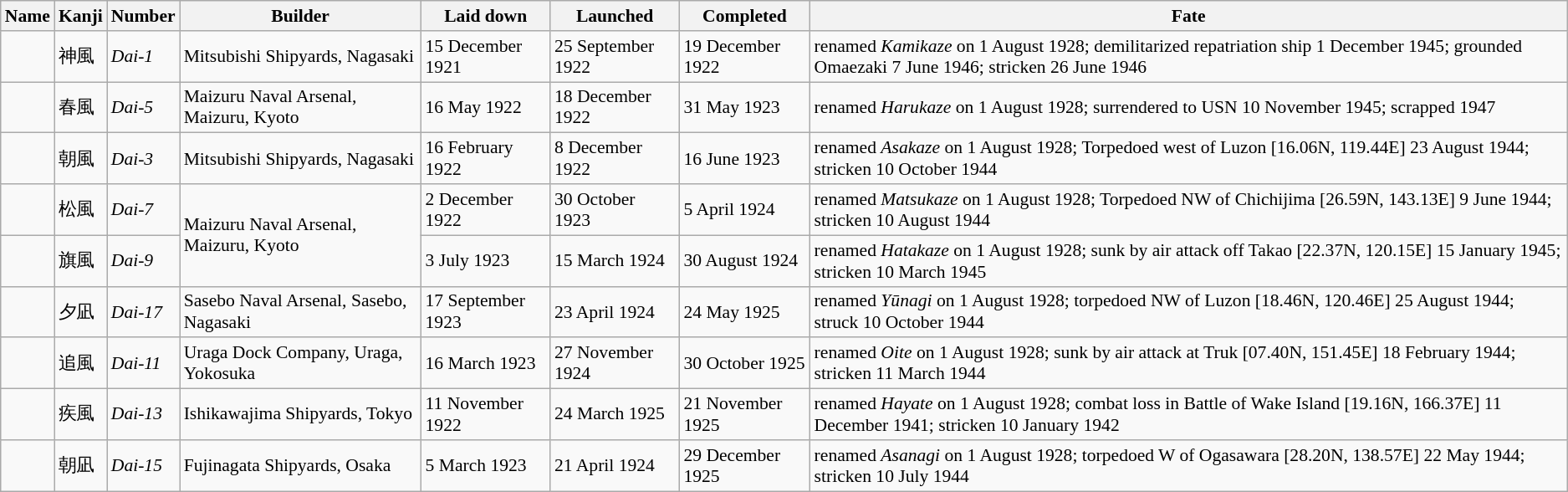<table class="wikitable" style="font-size:90%;">
<tr>
<th>Name</th>
<th>Kanji</th>
<th>Number</th>
<th>Builder</th>
<th>Laid down</th>
<th>Launched</th>
<th>Completed</th>
<th>Fate</th>
</tr>
<tr>
<td></td>
<td>神風</td>
<td><em>Dai-1</em></td>
<td>Mitsubishi Shipyards, Nagasaki</td>
<td>15 December 1921</td>
<td>25 September 1922</td>
<td>19 December 1922</td>
<td>renamed <em>Kamikaze</em> on 1 August 1928; demilitarized repatriation ship 1 December 1945; grounded Omaezaki 7 June 1946; stricken 26 June 1946</td>
</tr>
<tr>
<td></td>
<td>春風</td>
<td><em>Dai-5</em></td>
<td>Maizuru Naval Arsenal, Maizuru, Kyoto</td>
<td>16 May 1922</td>
<td>18 December 1922</td>
<td>31 May 1923</td>
<td>renamed <em>Harukaze</em> on 1 August 1928; surrendered to USN 10 November 1945; scrapped 1947</td>
</tr>
<tr>
<td></td>
<td>朝風</td>
<td><em>Dai-3</em></td>
<td>Mitsubishi Shipyards, Nagasaki</td>
<td>16 February 1922</td>
<td>8 December 1922</td>
<td>16 June 1923</td>
<td>renamed <em>Asakaze</em> on 1 August 1928; Torpedoed west of Luzon [16.06N, 119.44E] 23 August 1944; stricken 10 October 1944</td>
</tr>
<tr>
<td></td>
<td>松風</td>
<td><em>Dai-7</em></td>
<td rowspan=2>Maizuru Naval Arsenal, Maizuru, Kyoto</td>
<td>2 December 1922</td>
<td>30 October 1923</td>
<td>5 April 1924</td>
<td>renamed <em>Matsukaze</em> on 1 August 1928; Torpedoed NW of Chichijima [26.59N, 143.13E] 9 June 1944; stricken 10 August 1944</td>
</tr>
<tr>
<td></td>
<td>旗風</td>
<td><em>Dai-9</em></td>
<td>3 July 1923</td>
<td>15 March 1924</td>
<td>30 August 1924</td>
<td>renamed <em>Hatakaze</em> on 1 August 1928; sunk by air attack off Takao [22.37N, 120.15E] 15 January 1945; stricken 10 March 1945</td>
</tr>
<tr>
<td></td>
<td>夕凪</td>
<td><em>Dai-17</em></td>
<td>Sasebo Naval Arsenal, Sasebo, Nagasaki</td>
<td>17 September 1923</td>
<td>23 April 1924</td>
<td>24 May 1925</td>
<td>renamed <em>Yūnagi</em> on 1 August 1928; torpedoed NW of Luzon [18.46N, 120.46E] 25 August 1944; struck 10 October 1944</td>
</tr>
<tr>
<td></td>
<td>追風</td>
<td><em>Dai-11</em></td>
<td>Uraga Dock Company, Uraga, Yokosuka</td>
<td>16 March 1923</td>
<td>27 November 1924</td>
<td>30 October 1925</td>
<td>renamed <em>Oite</em> on 1 August 1928; sunk by air attack at Truk [07.40N, 151.45E] 18 February 1944; stricken 11 March 1944</td>
</tr>
<tr>
<td></td>
<td>疾風</td>
<td><em>Dai-13</em></td>
<td>Ishikawajima Shipyards, Tokyo</td>
<td>11 November 1922</td>
<td>24 March 1925</td>
<td>21 November 1925</td>
<td>renamed <em>Hayate</em> on 1 August 1928; combat loss in Battle of Wake Island [19.16N, 166.37E] 11 December 1941; stricken 10 January 1942</td>
</tr>
<tr>
<td></td>
<td>朝凪</td>
<td><em>Dai-15</em></td>
<td>Fujinagata Shipyards, Osaka</td>
<td>5 March 1923</td>
<td>21 April 1924</td>
<td>29 December 1925</td>
<td>renamed <em>Asanagi</em> on 1 August 1928; torpedoed W of Ogasawara [28.20N, 138.57E] 22 May 1944; stricken 10 July 1944</td>
</tr>
</table>
